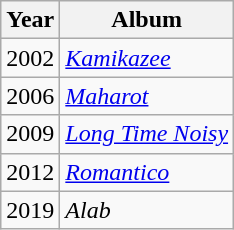<table class="wikitable">
<tr>
<th>Year</th>
<th>Album</th>
</tr>
<tr>
<td>2002</td>
<td><em><a href='#'>Kamikazee</a></em></td>
</tr>
<tr>
<td>2006</td>
<td><em><a href='#'>Maharot</a></em></td>
</tr>
<tr>
<td>2009</td>
<td><em><a href='#'>Long Time Noisy</a></em></td>
</tr>
<tr>
<td>2012</td>
<td><em><a href='#'>Romantico</a></em></td>
</tr>
<tr>
<td>2019</td>
<td><em>Alab</em></td>
</tr>
</table>
